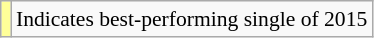<table class="wikitable sortable" style="font-size:90%;">
<tr>
<td style="background-color:#FFFF99"></td>
<td>Indicates best-performing single of 2015</td>
</tr>
</table>
